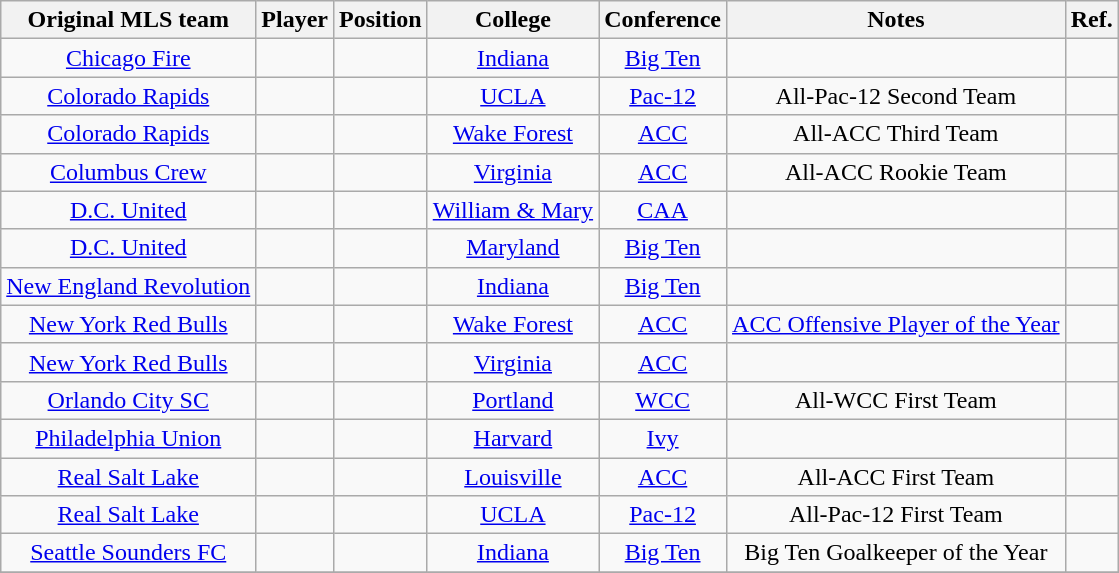<table class="wikitable sortable" style="text-align:center">
<tr>
<th>Original MLS team</th>
<th>Player</th>
<th>Position</th>
<th>College</th>
<th>Conference</th>
<th>Notes</th>
<th class=unsortable>Ref.</th>
</tr>
<tr>
<td><a href='#'>Chicago Fire</a></td>
<td></td>
<td></td>
<td><a href='#'>Indiana</a></td>
<td><a href='#'>Big Ten</a></td>
<td></td>
<td></td>
</tr>
<tr>
<td><a href='#'>Colorado Rapids</a></td>
<td></td>
<td></td>
<td><a href='#'>UCLA</a></td>
<td><a href='#'>Pac-12</a></td>
<td>All-Pac-12 Second Team</td>
<td></td>
</tr>
<tr>
<td><a href='#'>Colorado Rapids</a></td>
<td></td>
<td></td>
<td><a href='#'>Wake Forest</a></td>
<td><a href='#'>ACC</a></td>
<td>All-ACC Third Team</td>
<td></td>
</tr>
<tr>
<td><a href='#'>Columbus Crew</a></td>
<td></td>
<td></td>
<td><a href='#'>Virginia</a></td>
<td><a href='#'>ACC</a></td>
<td>All-ACC Rookie Team</td>
<td></td>
</tr>
<tr>
<td><a href='#'>D.C. United</a></td>
<td></td>
<td></td>
<td><a href='#'>William & Mary</a></td>
<td><a href='#'>CAA</a></td>
<td></td>
<td></td>
</tr>
<tr>
<td><a href='#'>D.C. United</a></td>
<td></td>
<td></td>
<td><a href='#'>Maryland</a></td>
<td><a href='#'>Big Ten</a></td>
<td></td>
<td></td>
</tr>
<tr>
<td><a href='#'>New England Revolution</a></td>
<td></td>
<td></td>
<td><a href='#'>Indiana</a></td>
<td><a href='#'>Big Ten</a></td>
<td></td>
<td></td>
</tr>
<tr>
<td><a href='#'>New York Red Bulls</a></td>
<td></td>
<td></td>
<td><a href='#'>Wake Forest</a></td>
<td><a href='#'>ACC</a></td>
<td><a href='#'>ACC Offensive Player of the Year</a></td>
<td></td>
</tr>
<tr>
<td><a href='#'>New York Red Bulls</a></td>
<td></td>
<td></td>
<td><a href='#'>Virginia</a></td>
<td><a href='#'>ACC</a></td>
<td></td>
<td></td>
</tr>
<tr>
<td><a href='#'>Orlando City SC</a></td>
<td></td>
<td></td>
<td><a href='#'>Portland</a></td>
<td><a href='#'>WCC</a></td>
<td>All-WCC First Team</td>
<td></td>
</tr>
<tr>
<td><a href='#'>Philadelphia Union</a></td>
<td></td>
<td></td>
<td><a href='#'>Harvard</a></td>
<td><a href='#'>Ivy</a></td>
<td></td>
<td></td>
</tr>
<tr>
<td><a href='#'>Real Salt Lake</a></td>
<td></td>
<td></td>
<td><a href='#'>Louisville</a></td>
<td><a href='#'>ACC</a></td>
<td>All-ACC First Team</td>
<td></td>
</tr>
<tr>
<td><a href='#'>Real Salt Lake</a></td>
<td></td>
<td></td>
<td><a href='#'>UCLA</a></td>
<td><a href='#'>Pac-12</a></td>
<td>All-Pac-12 First Team</td>
<td></td>
</tr>
<tr>
<td><a href='#'>Seattle Sounders FC</a></td>
<td></td>
<td></td>
<td><a href='#'>Indiana</a></td>
<td><a href='#'>Big Ten</a></td>
<td>Big Ten Goalkeeper of the Year</td>
<td></td>
</tr>
<tr>
</tr>
</table>
